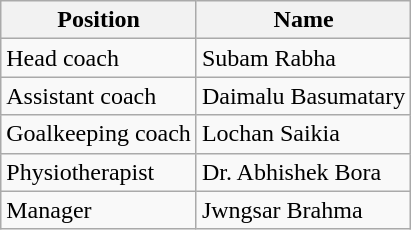<table class="wikitable">
<tr>
<th>Position</th>
<th>Name</th>
</tr>
<tr>
<td>Head coach</td>
<td> Subam Rabha</td>
</tr>
<tr>
<td>Assistant coach</td>
<td> Daimalu Basumatary</td>
</tr>
<tr>
<td>Goalkeeping coach</td>
<td> Lochan Saikia</td>
</tr>
<tr>
<td>Physiotherapist</td>
<td> Dr. Abhishek Bora</td>
</tr>
<tr>
<td>Manager</td>
<td> Jwngsar Brahma</td>
</tr>
</table>
